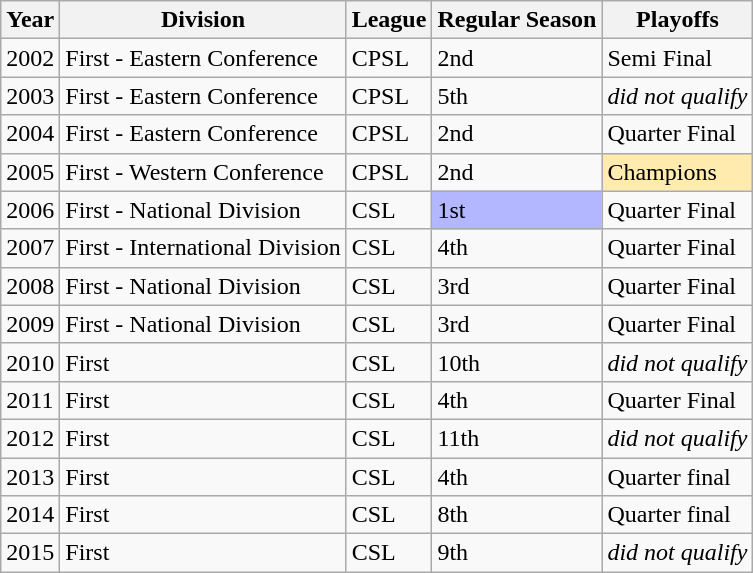<table class="wikitable">
<tr>
<th>Year</th>
<th>Division</th>
<th>League</th>
<th>Regular Season</th>
<th>Playoffs</th>
</tr>
<tr>
<td>2002</td>
<td>First - Eastern Conference</td>
<td>CPSL</td>
<td>2nd</td>
<td>Semi Final</td>
</tr>
<tr>
<td>2003</td>
<td>First - Eastern Conference</td>
<td>CPSL</td>
<td>5th</td>
<td><em>did not qualify</em></td>
</tr>
<tr>
<td>2004</td>
<td>First - Eastern Conference</td>
<td>CPSL</td>
<td>2nd</td>
<td>Quarter Final</td>
</tr>
<tr>
<td>2005</td>
<td>First - Western Conference</td>
<td>CPSL</td>
<td>2nd</td>
<td bgcolor="FFEBAD">Champions</td>
</tr>
<tr>
<td>2006</td>
<td>First - National Division</td>
<td>CSL</td>
<td bgcolor="B3B7FF">1st</td>
<td>Quarter Final</td>
</tr>
<tr>
<td>2007</td>
<td>First - International Division</td>
<td>CSL</td>
<td>4th</td>
<td>Quarter Final</td>
</tr>
<tr>
<td>2008</td>
<td>First - National Division</td>
<td>CSL</td>
<td>3rd</td>
<td>Quarter Final</td>
</tr>
<tr>
<td>2009</td>
<td>First - National Division</td>
<td>CSL</td>
<td>3rd</td>
<td>Quarter Final</td>
</tr>
<tr>
<td>2010</td>
<td>First</td>
<td>CSL</td>
<td>10th</td>
<td><em>did not qualify</em></td>
</tr>
<tr>
<td>2011</td>
<td>First</td>
<td>CSL</td>
<td>4th</td>
<td>Quarter Final</td>
</tr>
<tr>
<td>2012</td>
<td>First</td>
<td>CSL</td>
<td>11th</td>
<td><em>did not qualify</em></td>
</tr>
<tr>
<td>2013</td>
<td>First</td>
<td>CSL</td>
<td>4th</td>
<td>Quarter final</td>
</tr>
<tr>
<td>2014</td>
<td>First</td>
<td>CSL</td>
<td>8th</td>
<td>Quarter final</td>
</tr>
<tr>
<td>2015</td>
<td>First</td>
<td>CSL</td>
<td>9th</td>
<td><em>did not qualify</em></td>
</tr>
</table>
